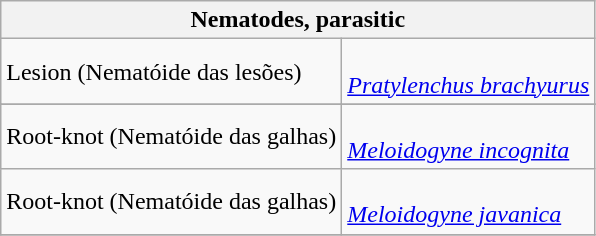<table class="wikitable" style="clear">
<tr>
<th colspan=2><strong>Nematodes, parasitic</strong><br></th>
</tr>
<tr>
<td>Lesion (Nematóide das lesões)</td>
<td><br><em><a href='#'>Pratylenchus brachyurus</a></em></td>
</tr>
<tr>
</tr>
<tr>
<td>Root-knot (Nematóide das galhas)</td>
<td><br><em><a href='#'>Meloidogyne incognita</a></em></td>
</tr>
<tr>
<td>Root-knot (Nematóide das galhas)</td>
<td><br><em><a href='#'>Meloidogyne javanica</a></em></td>
</tr>
<tr>
</tr>
</table>
